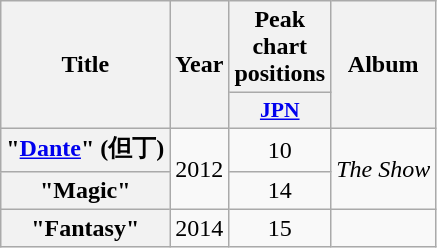<table class="wikitable plainrowheaders" style="text-align:center;">
<tr>
<th rowspan="2">Title</th>
<th rowspan="2">Year</th>
<th>Peak chart positions</th>
<th rowspan="2">Album</th>
</tr>
<tr>
<th scope="col" style="width:3em;font-size:90%;"><a href='#'>JPN</a><br></th>
</tr>
<tr>
<th scope="row">"<a href='#'>Dante</a>" (但丁)</th>
<td rowspan="2">2012</td>
<td>10</td>
<td rowspan="2"><em>The Show</em></td>
</tr>
<tr>
<th scope="row">"Magic"</th>
<td>14</td>
</tr>
<tr>
<th scope="row">"Fantasy"</th>
<td>2014</td>
<td>15</td>
<td></td>
</tr>
</table>
